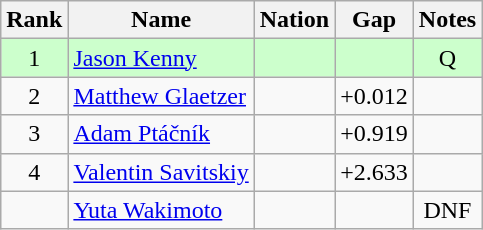<table class="wikitable sortable" style="text-align:center">
<tr>
<th>Rank</th>
<th>Name</th>
<th>Nation</th>
<th>Gap</th>
<th>Notes</th>
</tr>
<tr bgcolor=ccffcc>
<td>1</td>
<td align=left><a href='#'>Jason Kenny</a></td>
<td align=left></td>
<td></td>
<td>Q</td>
</tr>
<tr>
<td>2</td>
<td align=left><a href='#'>Matthew Glaetzer</a></td>
<td align=left></td>
<td>+0.012</td>
<td></td>
</tr>
<tr>
<td>3</td>
<td align=left><a href='#'>Adam Ptáčník</a></td>
<td align=left></td>
<td>+0.919</td>
<td></td>
</tr>
<tr>
<td>4</td>
<td align=left><a href='#'>Valentin Savitskiy</a></td>
<td align=left></td>
<td>+2.633</td>
<td></td>
</tr>
<tr>
<td></td>
<td align=left><a href='#'>Yuta Wakimoto</a></td>
<td align=left></td>
<td></td>
<td>DNF</td>
</tr>
</table>
